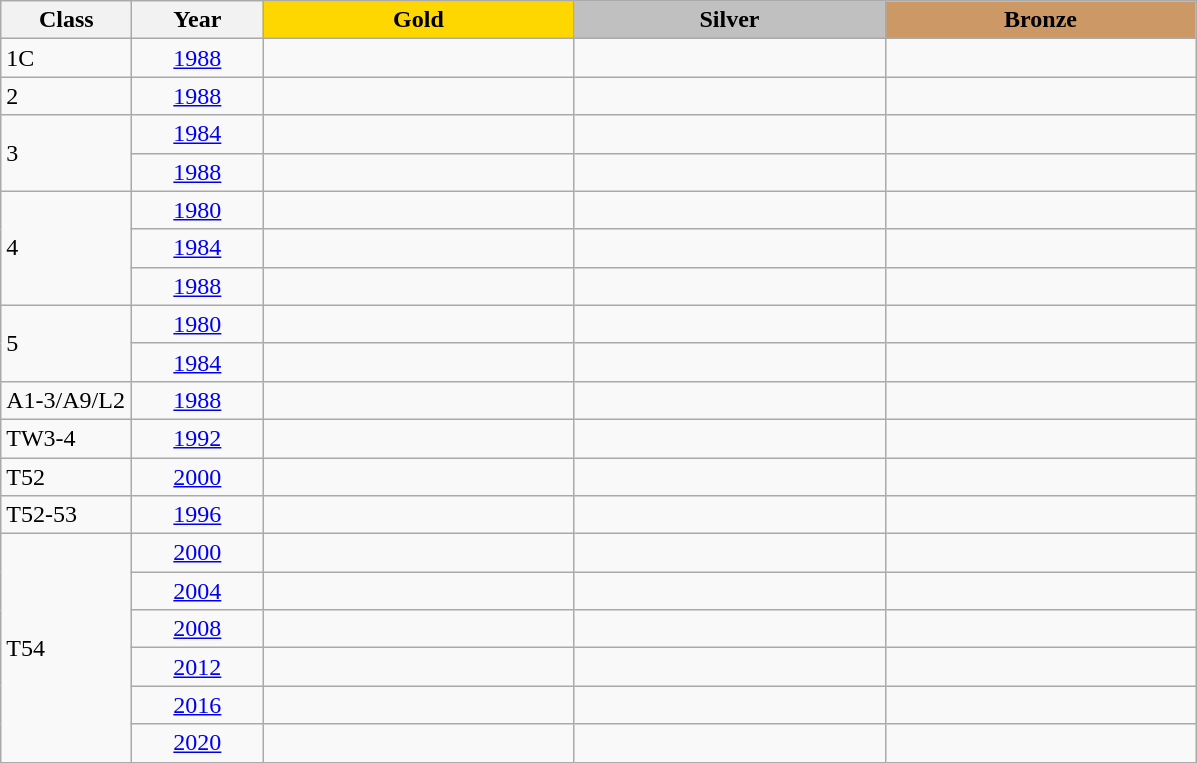<table class="wikitable">
<tr>
<th width=80>Class</th>
<th width=80>Year</th>
<td align=center width=200 bgcolor=gold><strong>Gold</strong></td>
<td align=center width=200 bgcolor=silver><strong>Silver</strong></td>
<td align=center width=200 bgcolor=cc9966><strong>Bronze</strong></td>
</tr>
<tr>
<td>1C</td>
<td align=center><a href='#'>1988</a></td>
<td></td>
<td></td>
<td></td>
</tr>
<tr>
<td>2</td>
<td align=center><a href='#'>1988</a></td>
<td></td>
<td></td>
<td></td>
</tr>
<tr>
<td rowspan=2>3</td>
<td align=center><a href='#'>1984</a></td>
<td></td>
<td></td>
<td></td>
</tr>
<tr>
<td align=center><a href='#'>1988</a></td>
<td></td>
<td></td>
<td></td>
</tr>
<tr>
<td rowspan=3>4</td>
<td align=center><a href='#'>1980</a></td>
<td></td>
<td></td>
<td></td>
</tr>
<tr>
<td align=center><a href='#'>1984</a></td>
<td></td>
<td></td>
<td></td>
</tr>
<tr>
<td align=center><a href='#'>1988</a></td>
<td></td>
<td></td>
<td></td>
</tr>
<tr>
<td rowspan=2>5</td>
<td align=center><a href='#'>1980</a></td>
<td></td>
<td></td>
<td></td>
</tr>
<tr>
<td align=center><a href='#'>1984</a></td>
<td></td>
<td></td>
<td></td>
</tr>
<tr>
<td>A1-3/A9/L2</td>
<td align=center><a href='#'>1988</a></td>
<td></td>
<td></td>
<td></td>
</tr>
<tr>
<td>TW3-4</td>
<td align=center><a href='#'>1992</a></td>
<td></td>
<td></td>
<td></td>
</tr>
<tr>
<td>T52</td>
<td align=center><a href='#'>2000</a></td>
<td></td>
<td></td>
<td></td>
</tr>
<tr>
<td>T52-53</td>
<td align=center><a href='#'>1996</a></td>
<td></td>
<td></td>
<td></td>
</tr>
<tr>
<td rowspan=6>T54</td>
<td align=center><a href='#'>2000</a></td>
<td></td>
<td></td>
<td></td>
</tr>
<tr>
<td align=center><a href='#'>2004</a></td>
<td></td>
<td></td>
<td></td>
</tr>
<tr>
<td align=center><a href='#'>2008</a></td>
<td></td>
<td></td>
<td></td>
</tr>
<tr>
<td align=center><a href='#'>2012</a></td>
<td></td>
<td></td>
<td></td>
</tr>
<tr>
<td align=center><a href='#'>2016</a></td>
<td></td>
<td></td>
<td></td>
</tr>
<tr>
<td align=center><a href='#'>2020</a></td>
<td></td>
<td></td>
<td></td>
</tr>
</table>
